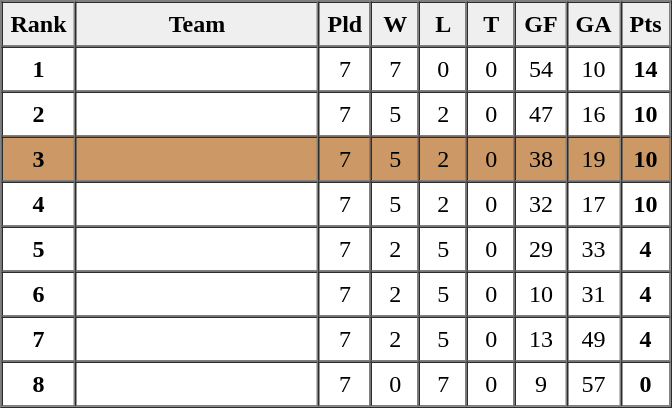<table border=1 cellpadding=5 cellspacing=0>
<tr>
<th bgcolor="#efefef" width="20">Rank</th>
<th bgcolor="#efefef" width="150">Team</th>
<th bgcolor="#efefef" width="20">Pld</th>
<th bgcolor="#efefef" width="20">W</th>
<th bgcolor="#efefef" width="20">L</th>
<th bgcolor="#efefef" width="20">T</th>
<th bgcolor="#efefef" width="20">GF</th>
<th bgcolor="#efefef" width="20">GA</th>
<th bgcolor="#efefef" width="20">Pts</th>
</tr>
<tr align=center>
<td><strong>1</strong></td>
<td align=left></td>
<td>7</td>
<td>7</td>
<td>0</td>
<td>0</td>
<td>54</td>
<td>10</td>
<td><strong>14</strong></td>
</tr>
<tr align=center>
<td><strong>2</strong></td>
<td align=left></td>
<td>7</td>
<td>5</td>
<td>2</td>
<td>0</td>
<td>47</td>
<td>16</td>
<td><strong>10</strong></td>
</tr>
<tr align=center  bgcolor="cc9966">
<td><strong>3</strong></td>
<td align=left> </td>
<td>7</td>
<td>5</td>
<td>2</td>
<td>0</td>
<td>38</td>
<td>19</td>
<td><strong>10</strong></td>
</tr>
<tr align=center>
<td><strong>4</strong></td>
<td align=left></td>
<td>7</td>
<td>5</td>
<td>2</td>
<td>0</td>
<td>32</td>
<td>17</td>
<td><strong>10</strong></td>
</tr>
<tr align=center>
<td><strong>5</strong></td>
<td align=left></td>
<td>7</td>
<td>2</td>
<td>5</td>
<td>0</td>
<td>29</td>
<td>33</td>
<td><strong>4</strong></td>
</tr>
<tr align=center>
<td><strong>6</strong></td>
<td align=left></td>
<td>7</td>
<td>2</td>
<td>5</td>
<td>0</td>
<td>10</td>
<td>31</td>
<td><strong>4</strong></td>
</tr>
<tr align=center>
<td><strong>7</strong></td>
<td align=left></td>
<td>7</td>
<td>2</td>
<td>5</td>
<td>0</td>
<td>13</td>
<td>49</td>
<td><strong>4</strong></td>
</tr>
<tr align=center>
<td><strong>8</strong></td>
<td align=left></td>
<td>7</td>
<td>0</td>
<td>7</td>
<td>0</td>
<td>9</td>
<td>57</td>
<td><strong>0</strong></td>
</tr>
</table>
